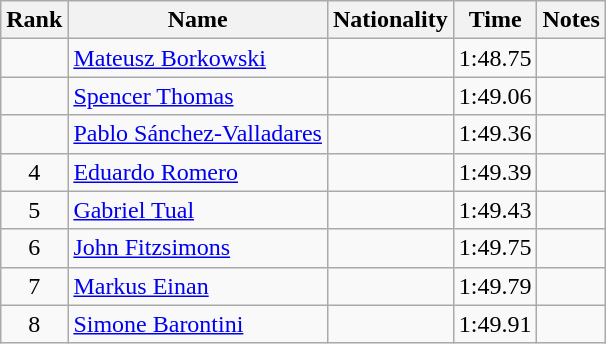<table class="wikitable sortable" style="text-align:center">
<tr>
<th>Rank</th>
<th>Name</th>
<th>Nationality</th>
<th>Time</th>
<th>Notes</th>
</tr>
<tr>
<td></td>
<td align=left><a href='#'>Mateusz Borkowski</a></td>
<td align=left></td>
<td>1:48.75</td>
<td></td>
</tr>
<tr>
<td></td>
<td align=left><a href='#'>Spencer Thomas</a></td>
<td align=left></td>
<td>1:49.06</td>
<td></td>
</tr>
<tr>
<td></td>
<td align=left><a href='#'>Pablo Sánchez-Valladares</a></td>
<td align=left></td>
<td>1:49.36</td>
<td></td>
</tr>
<tr>
<td>4</td>
<td align=left><a href='#'>Eduardo Romero</a></td>
<td align=left></td>
<td>1:49.39</td>
<td></td>
</tr>
<tr>
<td>5</td>
<td align=left><a href='#'>Gabriel Tual</a></td>
<td align=left></td>
<td>1:49.43</td>
<td></td>
</tr>
<tr>
<td>6</td>
<td align=left><a href='#'>John Fitzsimons</a></td>
<td align=left></td>
<td>1:49.75</td>
<td></td>
</tr>
<tr>
<td>7</td>
<td align=left><a href='#'>Markus Einan</a></td>
<td align=left></td>
<td>1:49.79</td>
<td></td>
</tr>
<tr>
<td>8</td>
<td align=left><a href='#'>Simone Barontini</a></td>
<td align=left></td>
<td>1:49.91</td>
<td></td>
</tr>
</table>
